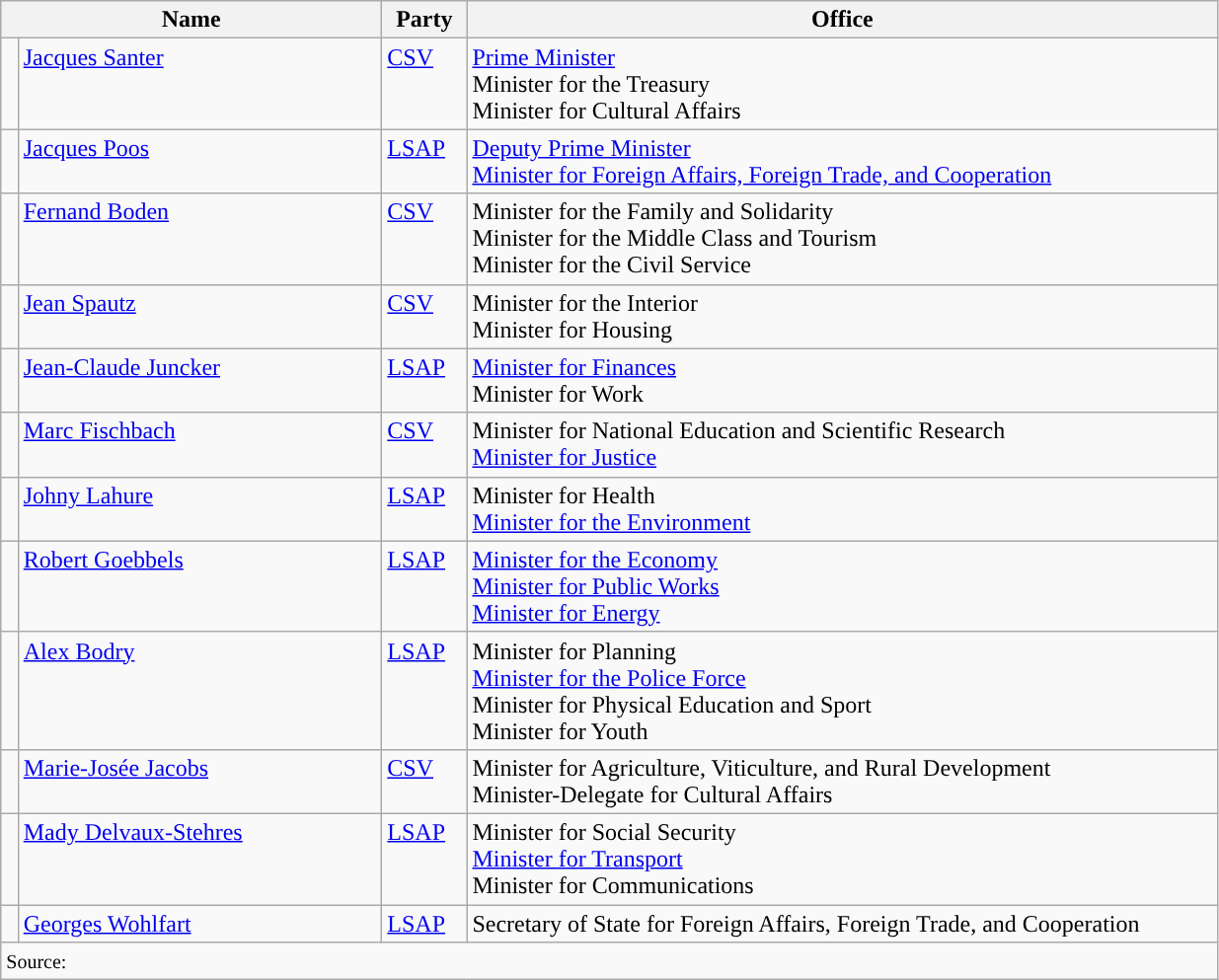<table class="wikitable">
<tr>
<th colspan=2 width=250px>Name</th>
<th width=50px>Party</th>
<th width=500px>Office</th>
</tr>
<tr>
<td style="background-color: "></td>
<td valign=top><a href='#'>Jacques Santer</a></td>
<td valign=top><a href='#'>CSV</a></td>
<td><a href='#'>Prime Minister</a> <br> Minister for the Treasury <br> Minister for Cultural Affairs</td>
</tr>
<tr>
<td style="background-color: "></td>
<td valign=top><a href='#'>Jacques Poos</a></td>
<td valign=top><a href='#'>LSAP</a></td>
<td><a href='#'>Deputy Prime Minister</a> <br> <a href='#'>Minister for Foreign Affairs, Foreign Trade, and Cooperation</a></td>
</tr>
<tr>
<td style="background-color: "></td>
<td valign=top><a href='#'>Fernand Boden</a></td>
<td valign=top><a href='#'>CSV</a></td>
<td>Minister for the Family and Solidarity <br> Minister for the Middle Class and Tourism <br> Minister for the Civil Service</td>
</tr>
<tr>
<td style="background-color: "></td>
<td valign=top><a href='#'>Jean Spautz</a></td>
<td valign=top><a href='#'>CSV</a></td>
<td>Minister for the Interior <br> Minister for Housing</td>
</tr>
<tr>
<td style="background-color: "></td>
<td valign=top><a href='#'>Jean-Claude Juncker</a></td>
<td valign=top><a href='#'>LSAP</a></td>
<td><a href='#'>Minister for Finances</a> <br> Minister for Work</td>
</tr>
<tr>
<td style="background-color: "></td>
<td valign=top><a href='#'>Marc Fischbach</a></td>
<td valign=top><a href='#'>CSV</a></td>
<td>Minister for National Education and Scientific Research <br> <a href='#'>Minister for Justice</a></td>
</tr>
<tr>
<td style="background-color: "></td>
<td valign=top><a href='#'>Johny Lahure</a></td>
<td valign=top><a href='#'>LSAP</a></td>
<td>Minister for Health <br> <a href='#'>Minister for the Environment</a></td>
</tr>
<tr>
<td style="background-color: "></td>
<td valign=top><a href='#'>Robert Goebbels</a></td>
<td valign=top><a href='#'>LSAP</a></td>
<td><a href='#'>Minister for the Economy</a> <br> <a href='#'>Minister for Public Works</a> <br> <a href='#'>Minister for Energy</a></td>
</tr>
<tr>
<td style="background-color: "></td>
<td valign=top><a href='#'>Alex Bodry</a></td>
<td valign=top><a href='#'>LSAP</a></td>
<td>Minister for Planning <br> <a href='#'>Minister for the Police Force</a> <br> Minister for Physical Education and Sport <br> Minister for Youth</td>
</tr>
<tr>
<td style="background-color: "></td>
<td valign=top><a href='#'>Marie-Josée Jacobs</a></td>
<td valign=top><a href='#'>CSV</a></td>
<td>Minister for Agriculture, Viticulture, and Rural Development <br> Minister-Delegate for Cultural Affairs</td>
</tr>
<tr>
<td style="background-color: "></td>
<td valign=top><a href='#'>Mady Delvaux-Stehres</a></td>
<td valign=top><a href='#'>LSAP</a></td>
<td>Minister for Social Security <br> <a href='#'>Minister for Transport</a> <br> Minister for Communications</td>
</tr>
<tr>
<td style="background-color: "></td>
<td valign=top><a href='#'>Georges Wohlfart</a></td>
<td valign=top><a href='#'>LSAP</a></td>
<td>Secretary of State for Foreign Affairs, Foreign Trade, and Cooperation</td>
</tr>
<tr>
<td colspan=4><small>Source: </small></td>
</tr>
</table>
